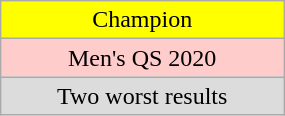<table class="wikitable"  style="width:15%; text-align:center;">
<tr>
<td style="background:yellow;">Champion</td>
</tr>
<tr>
<td style="background:#fcc;">Men's QS 2020</td>
</tr>
<tr>
<td style="background:#dcdcdc;">Two worst results</td>
</tr>
</table>
